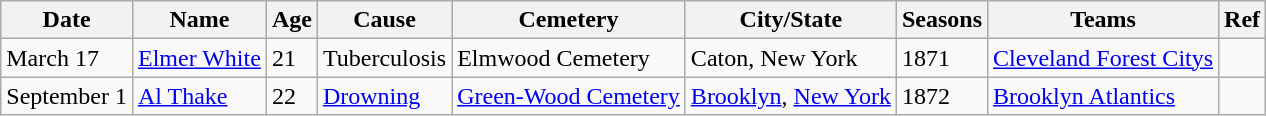<table class=wikitable>
<tr>
<th>Date</th>
<th>Name</th>
<th>Age</th>
<th>Cause</th>
<th>Cemetery</th>
<th>City/State</th>
<th>Seasons</th>
<th>Teams</th>
<th>Ref</th>
</tr>
<tr>
<td>March 17</td>
<td><a href='#'>Elmer White</a></td>
<td>21</td>
<td>Tuberculosis</td>
<td>Elmwood Cemetery</td>
<td>Caton, New York</td>
<td>1871</td>
<td><a href='#'>Cleveland Forest Citys</a></td>
<td></td>
</tr>
<tr>
<td>September 1</td>
<td><a href='#'>Al Thake</a></td>
<td>22</td>
<td><a href='#'>Drowning</a></td>
<td><a href='#'>Green-Wood Cemetery</a></td>
<td><a href='#'>Brooklyn</a>, <a href='#'>New York</a></td>
<td>1872</td>
<td><a href='#'>Brooklyn Atlantics</a></td>
<td></td>
</tr>
</table>
